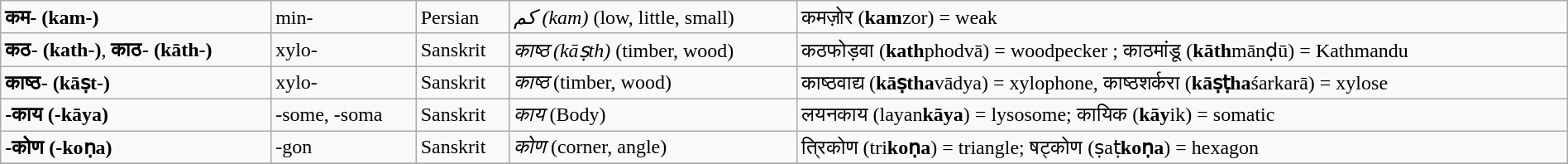<table class="wikitable sortable" width="100%">
<tr>
<td><strong>कम- (kam-)</strong></td>
<td>min-</td>
<td>Persian</td>
<td><em>کم (kam)</em> (low, little, small)</td>
<td>कमज़ोर (<strong>kam</strong>zor) = weak</td>
</tr>
<tr>
<td><strong>कठ- (kath-)</strong>, <strong>काठ- (kāth-)</strong></td>
<td>xylo-</td>
<td>Sanskrit</td>
<td><em>काष्ठ (kāṣth)</em> (timber, wood)</td>
<td>कठफोड़वा (<strong>kath</strong>phodvā) = woodpecker ; काठमांडू (<strong>kāth</strong>mānḍū) = Kathmandu</td>
</tr>
<tr>
<td><strong>काष्ठ- (kāṣt-)</strong></td>
<td>xylo-</td>
<td>Sanskrit</td>
<td><em>काष्ठ</em> (timber, wood)</td>
<td>काष्ठवाद्य (<strong>kāṣtha</strong>vādya) = xylophone, काष्ठशर्करा (<strong>kāṣṭha</strong>śarkarā) = xylose</td>
</tr>
<tr>
<td><strong>-काय (-kāya)</strong></td>
<td>-some, -soma</td>
<td>Sanskrit</td>
<td><em>काय</em> (Body)</td>
<td>लयनकाय (layan<strong>kāya</strong>) = lysosome; कायिक (<strong>kāy</strong>ik) = somatic</td>
</tr>
<tr>
<td><strong>-कोण (-koṇa)</strong></td>
<td>-gon</td>
<td>Sanskrit</td>
<td><em>कोण</em> (corner, angle)</td>
<td>त्रिकोण (tri<strong>koṇa</strong>) = triangle; षट्कोण (ṣaṭ<strong>koṇa</strong>) = hexagon</td>
</tr>
<tr>
</tr>
</table>
